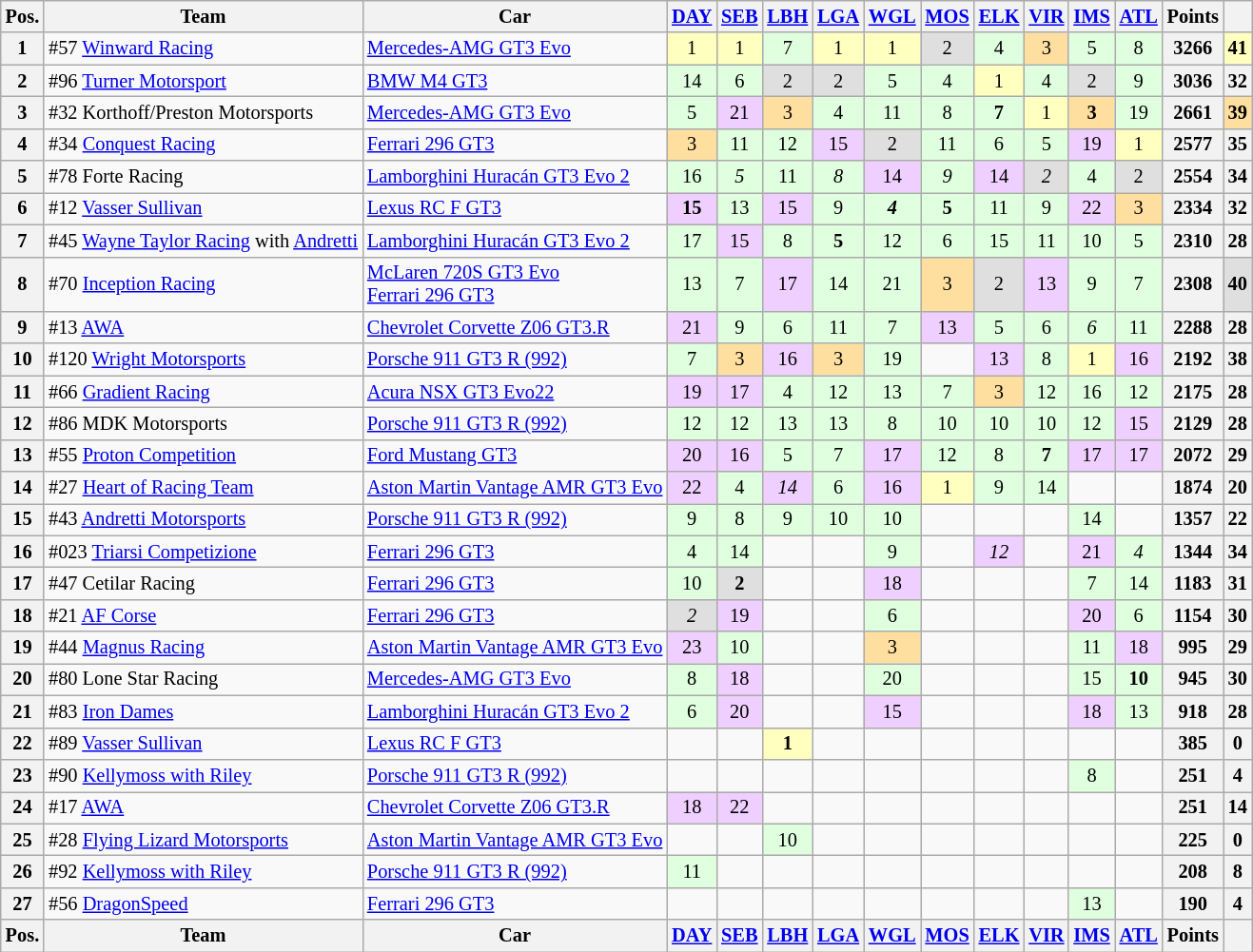<table class="wikitable" style="font-size:85%;">
<tr>
<th>Pos.</th>
<th>Team</th>
<th>Car</th>
<th><a href='#'>DAY</a></th>
<th><a href='#'>SEB</a></th>
<th><a href='#'>LBH</a></th>
<th><a href='#'>LGA</a></th>
<th><a href='#'>WGL</a></th>
<th><a href='#'>MOS</a></th>
<th><a href='#'>ELK</a></th>
<th><a href='#'>VIR</a></th>
<th><a href='#'>IMS</a></th>
<th><a href='#'>ATL</a></th>
<th>Points</th>
<th></th>
</tr>
<tr>
<th>1</th>
<td>#57 <a href='#'>Winward Racing</a></td>
<td><a href='#'>Mercedes-AMG GT3 Evo</a></td>
<td style="background:#ffffbf;" align="center">1</td>
<td style="background:#ffffbf;" align="center">1</td>
<td style="background:#dfffdf;" align="center">7</td>
<td style="background:#ffffbf;" align="center">1</td>
<td style="background:#ffffbf;" align="center">1</td>
<td style="background:#dfdfdf;" align="center">2</td>
<td style="background:#dfffdf;" align="center">4</td>
<td style="background:#ffdf9f;" align="center">3</td>
<td style="background:#dfffdf;" align="center">5</td>
<td style="background:#dfffdf;" align="center">8</td>
<th>3266</th>
<th style="background:#ffffbf;">41</th>
</tr>
<tr>
<th>2</th>
<td>#96 <a href='#'>Turner Motorsport</a></td>
<td><a href='#'>BMW M4 GT3</a></td>
<td style="background:#dfffdf;" align="center">14</td>
<td style="background:#dfffdf;" align="center">6</td>
<td style="background:#dfdfdf;" align="center">2</td>
<td style="background:#dfdfdf;" align="center">2</td>
<td style="background:#dfffdf;" align="center">5</td>
<td style="background:#dfffdf;" align="center">4</td>
<td style="background:#ffffbf;" align="center">1</td>
<td style="background:#dfffdf;" align="center">4</td>
<td style="background:#dfdfdf;" align="center">2</td>
<td style="background:#dfffdf;" align="center">9</td>
<th>3036</th>
<th>32</th>
</tr>
<tr>
<th>3</th>
<td>#32 Korthoff/Preston Motorsports</td>
<td><a href='#'>Mercedes-AMG GT3 Evo</a></td>
<td style="background:#dfffdf;" align="center">5</td>
<td style="background:#efcfff;" align="center">21</td>
<td style="background:#ffdf9f;" align="center">3</td>
<td style="background:#dfffdf;" align="center">4</td>
<td style="background:#dfffdf;" align="center">11</td>
<td style="background:#dfffdf;" align="center">8</td>
<td style="background:#dfffdf;" align="center"><strong>7</strong></td>
<td style="background:#ffffbf;" align="center">1</td>
<td style="background:#ffdf9f;" align="center"><strong>3</strong></td>
<td style="background:#dfffdf;" align="center">19</td>
<th>2661</th>
<th style="background:#ffdf9f;">39</th>
</tr>
<tr>
<th>4</th>
<td>#34 <a href='#'>Conquest Racing</a></td>
<td><a href='#'>Ferrari 296 GT3</a></td>
<td style="background:#ffdf9f;" align="center">3</td>
<td style="background:#dfffdf;" align="center">11</td>
<td style="background:#dfffdf;" align="center">12</td>
<td style="background:#efcfff;" align="center">15</td>
<td style="background:#dfdfdf;" align="center">2</td>
<td style="background:#dfffdf;" align="center">11</td>
<td style="background:#dfffdf;" align="center">6</td>
<td style="background:#dfffdf;" align="center">5</td>
<td style="background:#efcfff;" align="center">19</td>
<td style="background:#ffffbf;" align="center">1</td>
<th>2577</th>
<th>35</th>
</tr>
<tr>
<th>5</th>
<td>#78 Forte Racing</td>
<td><a href='#'>Lamborghini Huracán GT3 Evo 2</a></td>
<td style="background:#dfffdf;" align="center">16</td>
<td style="background:#dfffdf;" align="center"><em>5</em></td>
<td style="background:#dfffdf;" align="center">11</td>
<td style="background:#dfffdf;" align="center"><em>8</em></td>
<td style="background:#efcfff;" align="center">14</td>
<td style="background:#dfffdf;" align="center"><em>9</em></td>
<td style="background:#efcfff;" align="center">14</td>
<td style="background:#dfdfdf;" align="center"><em>2</em></td>
<td style="background:#dfffdf;" align="center">4</td>
<td style="background:#dfdfdf;" align="center">2</td>
<th>2554</th>
<th>34</th>
</tr>
<tr>
<th>6</th>
<td>#12 <a href='#'>Vasser Sullivan</a></td>
<td><a href='#'>Lexus RC F GT3</a></td>
<td style="background:#efcfff;" align="center"><strong>15</strong></td>
<td style="background:#dfffdf;" align="center">13</td>
<td style="background:#efcfff;" align="center">15</td>
<td style="background:#dfffdf;" align="center">9</td>
<td style="background:#dfffdf;" align="center"><strong><em>4</em></strong></td>
<td style="background:#dfffdf;" align="center"><strong>5</strong></td>
<td style="background:#dfffdf;" align="center">11</td>
<td style="background:#dfffdf;" align="center">9</td>
<td style="background:#efcfff;" align="center">22</td>
<td style="background:#ffdf9f;" align="center">3</td>
<th>2334</th>
<th>32</th>
</tr>
<tr>
<th>7</th>
<td>#45 <a href='#'>Wayne Taylor Racing</a> with <a href='#'>Andretti</a></td>
<td><a href='#'>Lamborghini Huracán GT3 Evo 2</a></td>
<td style="background:#dfffdf;" align="center">17</td>
<td style="background:#efcfff;" align="center">15</td>
<td style="background:#dfffdf;" align="center">8</td>
<td style="background:#dfffdf;" align="center"><strong>5</strong></td>
<td style="background:#dfffdf;" align="center">12</td>
<td style="background:#dfffdf;" align="center">6</td>
<td style="background:#dfffdf;" align="center">15</td>
<td style="background:#dfffdf;" align="center">11</td>
<td style="background:#dfffdf;" align="center">10</td>
<td style="background:#dfffdf;" align="center">5</td>
<th>2310</th>
<th>28</th>
</tr>
<tr>
<th>8</th>
<td>#70 <a href='#'>Inception Racing</a></td>
<td><a href='#'>McLaren 720S GT3 Evo</a> <small></small><br><a href='#'>Ferrari 296 GT3</a> <small></small></td>
<td style="background:#dfffdf;" align="center">13</td>
<td style="background:#dfffdf;" align="center">7</td>
<td style="background:#efcfff;" align="center">17</td>
<td style="background:#dfffdf;" align="center">14</td>
<td style="background:#dfffdf;" align="center">21</td>
<td style="background:#ffdf9f;" align="center">3</td>
<td style="background:#dfdfdf;" align="center">2</td>
<td style="background:#efcfff;" align="center">13</td>
<td style="background:#dfffdf;" align="center">9</td>
<td style="background:#dfffdf;" align="center">7</td>
<th>2308</th>
<th style="background:#dfdfdf;">40</th>
</tr>
<tr>
<th>9</th>
<td>#13 <a href='#'>AWA</a></td>
<td><a href='#'>Chevrolet Corvette Z06 GT3.R</a></td>
<td style="background:#efcfff;" align="center">21</td>
<td style="background:#dfffdf;" align="center">9</td>
<td style="background:#dfffdf;" align="center">6</td>
<td style="background:#dfffdf;" align="center">11</td>
<td style="background:#dfffdf;" align="center">7</td>
<td style="background:#efcfff;" align="center">13</td>
<td style="background:#dfffdf;" align="center">5</td>
<td style="background:#dfffdf;" align="center">6</td>
<td style="background:#dfffdf;" align="center"><em>6</em></td>
<td style="background:#dfffdf;" align="center">11</td>
<th>2288</th>
<th>28</th>
</tr>
<tr>
<th>10</th>
<td>#120 <a href='#'>Wright Motorsports</a></td>
<td><a href='#'>Porsche 911 GT3 R (992)</a></td>
<td style="background:#dfffdf;" align="center">7</td>
<td style="background:#ffdf9f;" align="center">3</td>
<td style="background:#efcfff;" align="center">16</td>
<td style="background:#ffdf9f;" align="center">3</td>
<td style="background:#dfffdf;" align="center">19</td>
<td></td>
<td style="background:#efcfff;" align="center">13</td>
<td style="background:#dfffdf;" align="center">8</td>
<td style="background:#ffffbf;" align="center">1</td>
<td style="background:#efcfff;" align="center">16</td>
<th>2192</th>
<th>38</th>
</tr>
<tr>
<th>11</th>
<td>#66 <a href='#'>Gradient Racing</a></td>
<td><a href='#'>Acura NSX GT3 Evo22</a></td>
<td style="background:#efcfff;" align="center">19</td>
<td style="background:#efcfff;" align="center">17</td>
<td style="background:#dfffdf;" align="center">4</td>
<td style="background:#dfffdf;" align="center">12</td>
<td style="background:#dfffdf;" align="center">13</td>
<td style="background:#dfffdf;" align="center">7</td>
<td style="background:#ffdf9f;" align="center">3</td>
<td style="background:#dfffdf;" align="center">12</td>
<td style="background:#dfffdf;" align="center">16</td>
<td style="background:#dfffdf;" align="center">12</td>
<th>2175</th>
<th>28</th>
</tr>
<tr>
<th>12</th>
<td>#86 MDK Motorsports</td>
<td><a href='#'>Porsche 911 GT3 R (992)</a></td>
<td style="background:#dfffdf;" align="center">12</td>
<td style="background:#dfffdf;" align="center">12</td>
<td style="background:#dfffdf;" align="center">13</td>
<td style="background:#dfffdf;" align="center">13</td>
<td style="background:#dfffdf;" align="center">8</td>
<td style="background:#dfffdf;" align="center">10</td>
<td style="background:#dfffdf;" align="center">10</td>
<td style="background:#dfffdf;" align="center">10</td>
<td style="background:#dfffdf;" align="center">12</td>
<td style="background:#efcfff;" align="center">15</td>
<th>2129</th>
<th>28</th>
</tr>
<tr>
<th>13</th>
<td>#55 <a href='#'>Proton Competition</a></td>
<td><a href='#'>Ford Mustang GT3</a></td>
<td style="background:#efcfff;" align="center">20</td>
<td style="background:#efcfff;" align="center">16</td>
<td style="background:#dfffdf;" align="center">5</td>
<td style="background:#dfffdf;" align="center">7</td>
<td style="background:#efcfff;" align="center">17</td>
<td style="background:#dfffdf;" align="center">12</td>
<td style="background:#dfffdf;" align="center">8</td>
<td style="background:#dfffdf;" align="center"><strong>7</strong></td>
<td style="background:#efcfff;" align="center">17</td>
<td style="background:#efcfff;" align="center">17</td>
<th>2072</th>
<th>29</th>
</tr>
<tr>
<th>14</th>
<td>#27 <a href='#'>Heart of Racing Team</a></td>
<td><a href='#'>Aston Martin Vantage AMR GT3 Evo</a></td>
<td style="background:#efcfff;" align="center">22</td>
<td style="background:#dfffdf;" align="center">4</td>
<td style="background:#efcfff;" align="center"><em>14</em></td>
<td style="background:#dfffdf;" align="center">6</td>
<td style="background:#efcfff;" align="center">16</td>
<td style="background:#ffffbf;" align="center">1</td>
<td style="background:#dfffdf;" align="center">9</td>
<td style="background:#dfffdf;" align="center">14</td>
<td></td>
<td></td>
<th>1874</th>
<th>20</th>
</tr>
<tr>
<th>15</th>
<td>#43 <a href='#'>Andretti Motorsports</a></td>
<td><a href='#'>Porsche 911 GT3 R (992)</a></td>
<td style="background:#dfffdf;" align="center">9</td>
<td style="background:#dfffdf;" align="center">8</td>
<td style="background:#dfffdf;" align="center">9</td>
<td style="background:#dfffdf;" align="center">10</td>
<td style="background:#dfffdf;" align="center">10</td>
<td></td>
<td></td>
<td></td>
<td style="background:#dfffdf;" align="center">14</td>
<td></td>
<th>1357</th>
<th>22</th>
</tr>
<tr>
<th>16</th>
<td>#023 <a href='#'>Triarsi Competizione</a></td>
<td><a href='#'>Ferrari 296 GT3</a></td>
<td style="background:#dfffdf;" align="center">4</td>
<td style="background:#dfffdf;" align="center">14</td>
<td></td>
<td></td>
<td style="background:#dfffdf;" align="center">9</td>
<td></td>
<td style="background:#efcfff;" align="center"><em>12</em></td>
<td></td>
<td style="background:#efcfff;" align="center">21</td>
<td style="background:#dfffdf;" align="center"><em>4</em></td>
<th>1344</th>
<th>34</th>
</tr>
<tr>
<th>17</th>
<td>#47 Cetilar Racing</td>
<td><a href='#'>Ferrari 296 GT3</a></td>
<td style="background:#dfffdf;" align="center">10</td>
<td style="background:#dfdfdf;" align="center"><strong>2</strong></td>
<td></td>
<td></td>
<td style="background:#efcfff;" align="center">18</td>
<td></td>
<td></td>
<td></td>
<td style="background:#dfffdf;" align="center">7</td>
<td style="background:#dfffdf;" align="center">14</td>
<th>1183</th>
<th>31</th>
</tr>
<tr>
<th>18</th>
<td>#21 <a href='#'>AF Corse</a></td>
<td><a href='#'>Ferrari 296 GT3</a></td>
<td style="background:#dfdfdf;" align="center"><em>2</em></td>
<td style="background:#efcfff;" align="center">19</td>
<td></td>
<td></td>
<td style="background:#dfffdf;" align="center">6</td>
<td></td>
<td></td>
<td></td>
<td style="background:#efcfff;" align="center">20</td>
<td style="background:#dfffdf;" align="center">6</td>
<th>1154</th>
<th>30</th>
</tr>
<tr>
<th>19</th>
<td>#44 <a href='#'>Magnus Racing</a></td>
<td><a href='#'>Aston Martin Vantage AMR GT3 Evo</a></td>
<td style="background:#efcfff;" align="center">23</td>
<td style="background:#dfffdf;" align="center">10</td>
<td></td>
<td></td>
<td style="background:#ffdf9f;" align="center">3</td>
<td></td>
<td></td>
<td></td>
<td style="background:#dfffdf;" align="center">11</td>
<td style="background:#efcfff;" align="center">18</td>
<th>995</th>
<th>29</th>
</tr>
<tr>
<th>20</th>
<td>#80 Lone Star Racing</td>
<td><a href='#'>Mercedes-AMG GT3 Evo</a></td>
<td style="background:#dfffdf;" align="center">8</td>
<td style="background:#efcfff;" align="center">18</td>
<td></td>
<td></td>
<td style="background:#dfffdf;" align="center">20</td>
<td></td>
<td></td>
<td></td>
<td style="background:#dfffdf;" align="center">15</td>
<td style="background:#dfffdf;" align="center"><strong>10</strong></td>
<th>945</th>
<th>30</th>
</tr>
<tr>
<th>21</th>
<td>#83 <a href='#'>Iron Dames</a></td>
<td><a href='#'>Lamborghini Huracán GT3 Evo 2</a></td>
<td style="background:#dfffdf;" align="center">6</td>
<td style="background:#efcfff;" align="center">20</td>
<td></td>
<td></td>
<td style="background:#efcfff;" align="center">15</td>
<td></td>
<td></td>
<td></td>
<td style="background:#efcfff;" align="center">18</td>
<td style="background:#dfffdf;" align="center">13</td>
<th>918</th>
<th>28</th>
</tr>
<tr>
<th>22</th>
<td>#89 <a href='#'>Vasser Sullivan</a></td>
<td><a href='#'>Lexus RC F GT3</a></td>
<td></td>
<td></td>
<td style="background:#ffffbf;" align="center"><strong>1</strong></td>
<td></td>
<td></td>
<td></td>
<td></td>
<td></td>
<td></td>
<td></td>
<th>385</th>
<th>0</th>
</tr>
<tr>
<th>23</th>
<td>#90 <a href='#'>Kellymoss with Riley</a></td>
<td><a href='#'>Porsche 911 GT3 R (992)</a></td>
<td></td>
<td></td>
<td></td>
<td></td>
<td></td>
<td></td>
<td></td>
<td></td>
<td style="background:#dfffdf;" align="center">8</td>
<td></td>
<th>251</th>
<th>4</th>
</tr>
<tr>
<th>24</th>
<td>#17 <a href='#'>AWA</a></td>
<td><a href='#'>Chevrolet Corvette Z06 GT3.R</a></td>
<td style="background:#efcfff;" align="center">18</td>
<td style="background:#efcfff;" align="center">22</td>
<td></td>
<td></td>
<td></td>
<td></td>
<td></td>
<td></td>
<td></td>
<td></td>
<th>251</th>
<th>14</th>
</tr>
<tr>
<th>25</th>
<td>#28 <a href='#'>Flying Lizard Motorsports</a></td>
<td><a href='#'>Aston Martin Vantage AMR GT3 Evo</a></td>
<td></td>
<td></td>
<td style="background:#dfffdf;" align="center">10</td>
<td></td>
<td></td>
<td></td>
<td></td>
<td></td>
<td></td>
<td></td>
<th>225</th>
<th>0</th>
</tr>
<tr>
<th>26</th>
<td>#92 <a href='#'>Kellymoss with Riley</a></td>
<td><a href='#'>Porsche 911 GT3 R (992)</a></td>
<td style="background:#dfffdf;" align="center">11</td>
<td></td>
<td></td>
<td></td>
<td></td>
<td></td>
<td></td>
<td></td>
<td></td>
<td></td>
<th>208</th>
<th>8</th>
</tr>
<tr>
<th>27</th>
<td>#56 <a href='#'>DragonSpeed</a></td>
<td><a href='#'>Ferrari 296 GT3</a></td>
<td></td>
<td></td>
<td></td>
<td></td>
<td></td>
<td></td>
<td></td>
<td></td>
<td style="background:#dfffdf;" align="center">13</td>
<td></td>
<th>190</th>
<th>4</th>
</tr>
<tr>
<th>Pos.</th>
<th>Team</th>
<th>Car</th>
<th><a href='#'>DAY</a></th>
<th><a href='#'>SEB</a></th>
<th><a href='#'>LBH</a></th>
<th><a href='#'>LGA</a></th>
<th><a href='#'>WGL</a></th>
<th><a href='#'>MOS</a></th>
<th><a href='#'>ELK</a></th>
<th><a href='#'>VIR</a></th>
<th><a href='#'>IMS</a></th>
<th><a href='#'>ATL</a></th>
<th>Points</th>
<th></th>
</tr>
</table>
